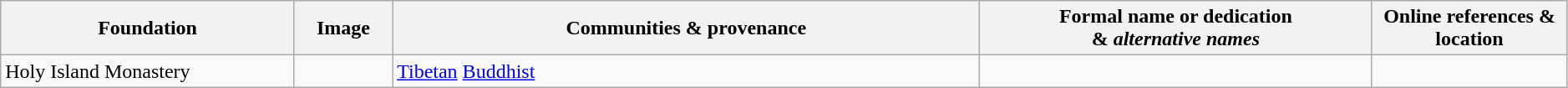<table width=99% class="wikitable">
<tr>
<th width = 15%>Foundation</th>
<th width = 5%>Image</th>
<th width = 30%>Communities & provenance</th>
<th width = 20%>Formal name or dedication <br>& <em>alternative names</em></th>
<th width = 10%>Online references & location</th>
</tr>
<tr valign=top>
<td>Holy Island Monastery</td>
<td></td>
<td><a href='#'>Tibetan</a> <a href='#'>Buddhist</a></td>
<td></td>
<td></td>
</tr>
</table>
